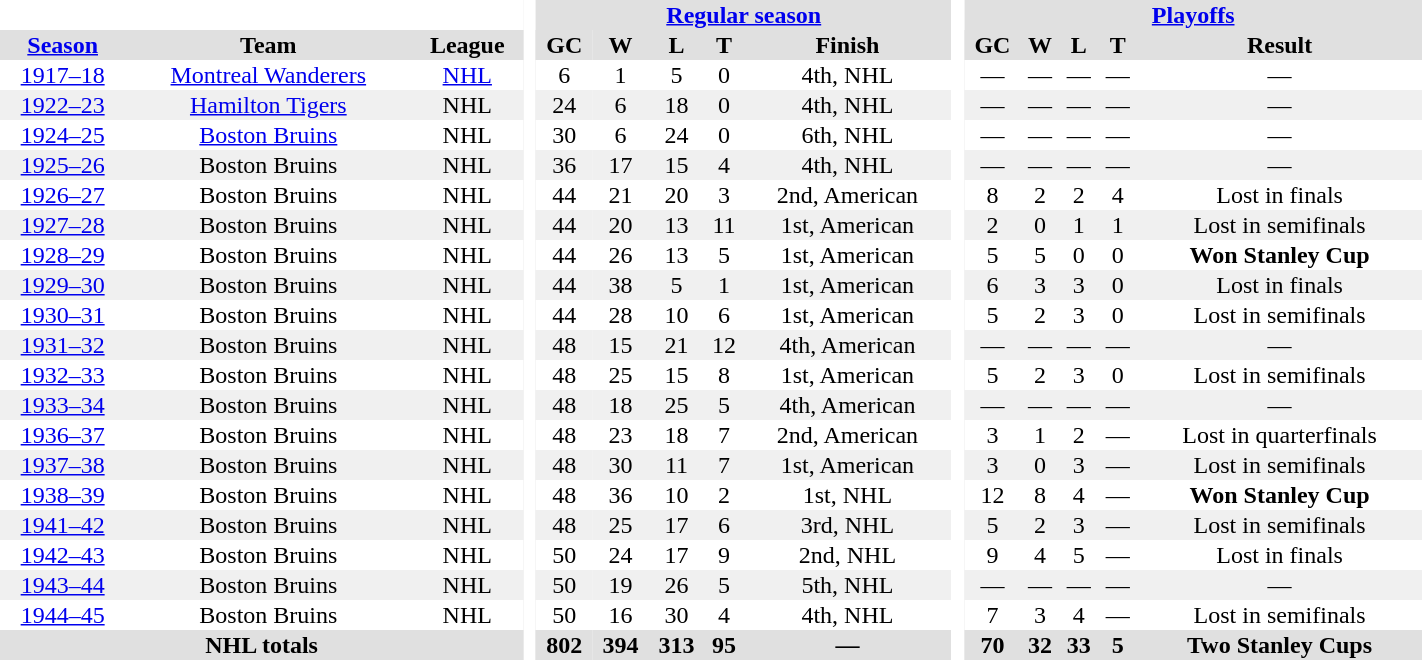<table BORDER="0" CELLPADDING="1" CELLSPACING="0" width="75%" style="text-align:center">
<tr bgcolor="#e0e0e0">
<th colspan="3" bgcolor="#ffffff"> </th>
<th rowspan="99" bgcolor="#ffffff"> </th>
<th colspan="5"><a href='#'>Regular season</a></th>
<th rowspan="99" bgcolor="#ffffff"> </th>
<th colspan="5"><a href='#'>Playoffs</a></th>
</tr>
<tr bgcolor="#e0e0e0">
<th><a href='#'>Season</a></th>
<th>Team</th>
<th>League</th>
<th>GC</th>
<th>W</th>
<th>L</th>
<th>T</th>
<th>Finish</th>
<th>GC</th>
<th>W</th>
<th>L</th>
<th>T</th>
<th>Result</th>
</tr>
<tr>
<td><a href='#'>1917–18</a></td>
<td><a href='#'>Montreal Wanderers</a></td>
<td><a href='#'>NHL</a></td>
<td>6</td>
<td>1</td>
<td>5</td>
<td>0</td>
<td>4th, NHL</td>
<td>—</td>
<td>—</td>
<td>—</td>
<td>—</td>
<td>—</td>
</tr>
<tr bgcolor="#f0f0f0">
<td><a href='#'>1922–23</a></td>
<td><a href='#'>Hamilton Tigers</a></td>
<td>NHL</td>
<td>24</td>
<td>6</td>
<td>18</td>
<td>0</td>
<td>4th, NHL</td>
<td>—</td>
<td>—</td>
<td>—</td>
<td>—</td>
<td>—</td>
</tr>
<tr>
<td><a href='#'>1924–25</a></td>
<td><a href='#'>Boston Bruins</a></td>
<td>NHL</td>
<td>30</td>
<td>6</td>
<td>24</td>
<td>0</td>
<td>6th, NHL</td>
<td>—</td>
<td>—</td>
<td>—</td>
<td>—</td>
<td>—</td>
</tr>
<tr bgcolor="#f0f0f0">
<td><a href='#'>1925–26</a></td>
<td>Boston Bruins</td>
<td>NHL</td>
<td>36</td>
<td>17</td>
<td>15</td>
<td>4</td>
<td>4th, NHL</td>
<td>—</td>
<td>—</td>
<td>—</td>
<td>—</td>
<td>—</td>
</tr>
<tr>
<td><a href='#'>1926–27</a></td>
<td>Boston Bruins</td>
<td>NHL</td>
<td>44</td>
<td>21</td>
<td>20</td>
<td>3</td>
<td>2nd, American</td>
<td>8</td>
<td>2</td>
<td>2</td>
<td>4</td>
<td>Lost in finals</td>
</tr>
<tr bgcolor="#f0f0f0">
<td><a href='#'>1927–28</a></td>
<td>Boston Bruins</td>
<td>NHL</td>
<td>44</td>
<td>20</td>
<td>13</td>
<td>11</td>
<td>1st, American</td>
<td>2</td>
<td>0</td>
<td>1</td>
<td>1</td>
<td>Lost in semifinals</td>
</tr>
<tr>
<td><a href='#'>1928–29</a></td>
<td>Boston Bruins</td>
<td>NHL</td>
<td>44</td>
<td>26</td>
<td>13</td>
<td>5</td>
<td>1st, American</td>
<td>5</td>
<td>5</td>
<td>0</td>
<td>0</td>
<td><strong>Won Stanley Cup</strong></td>
</tr>
<tr bgcolor="#f0f0f0">
<td><a href='#'>1929–30</a></td>
<td>Boston Bruins</td>
<td>NHL</td>
<td>44</td>
<td>38</td>
<td>5</td>
<td>1</td>
<td>1st, American</td>
<td>6</td>
<td>3</td>
<td>3</td>
<td>0</td>
<td>Lost in finals</td>
</tr>
<tr>
<td><a href='#'>1930–31</a></td>
<td>Boston Bruins</td>
<td>NHL</td>
<td>44</td>
<td>28</td>
<td>10</td>
<td>6</td>
<td>1st, American</td>
<td>5</td>
<td>2</td>
<td>3</td>
<td>0</td>
<td>Lost in semifinals</td>
</tr>
<tr bgcolor="#f0f0f0">
<td><a href='#'>1931–32</a></td>
<td>Boston Bruins</td>
<td>NHL</td>
<td>48</td>
<td>15</td>
<td>21</td>
<td>12</td>
<td>4th, American</td>
<td>—</td>
<td>—</td>
<td>—</td>
<td>—</td>
<td>—</td>
</tr>
<tr>
<td><a href='#'>1932–33</a></td>
<td>Boston Bruins</td>
<td>NHL</td>
<td>48</td>
<td>25</td>
<td>15</td>
<td>8</td>
<td>1st, American</td>
<td>5</td>
<td>2</td>
<td>3</td>
<td>0</td>
<td>Lost in semifinals</td>
</tr>
<tr bgcolor="#f0f0f0">
<td><a href='#'>1933–34</a></td>
<td>Boston Bruins</td>
<td>NHL</td>
<td>48</td>
<td>18</td>
<td>25</td>
<td>5</td>
<td>4th, American</td>
<td>—</td>
<td>—</td>
<td>—</td>
<td>—</td>
<td>—</td>
</tr>
<tr>
<td><a href='#'>1936–37</a></td>
<td>Boston Bruins</td>
<td>NHL</td>
<td>48</td>
<td>23</td>
<td>18</td>
<td>7</td>
<td>2nd, American</td>
<td>3</td>
<td>1</td>
<td>2</td>
<td>—</td>
<td>Lost in quarterfinals</td>
</tr>
<tr bgcolor="#f0f0f0">
<td><a href='#'>1937–38</a></td>
<td>Boston Bruins</td>
<td>NHL</td>
<td>48</td>
<td>30</td>
<td>11</td>
<td>7</td>
<td>1st, American</td>
<td>3</td>
<td>0</td>
<td>3</td>
<td>—</td>
<td>Lost in semifinals</td>
</tr>
<tr>
<td><a href='#'>1938–39</a></td>
<td>Boston Bruins</td>
<td>NHL</td>
<td>48</td>
<td>36</td>
<td>10</td>
<td>2</td>
<td>1st, NHL</td>
<td>12</td>
<td>8</td>
<td>4</td>
<td>—</td>
<td><strong>Won Stanley Cup</strong></td>
</tr>
<tr bgcolor="#f0f0f0">
<td><a href='#'>1941–42</a></td>
<td>Boston Bruins</td>
<td>NHL</td>
<td>48</td>
<td>25</td>
<td>17</td>
<td>6</td>
<td>3rd, NHL</td>
<td>5</td>
<td>2</td>
<td>3</td>
<td>—</td>
<td>Lost in semifinals</td>
</tr>
<tr>
<td><a href='#'>1942–43</a></td>
<td>Boston Bruins</td>
<td>NHL</td>
<td>50</td>
<td>24</td>
<td>17</td>
<td>9</td>
<td>2nd, NHL</td>
<td>9</td>
<td>4</td>
<td>5</td>
<td>—</td>
<td>Lost in finals</td>
</tr>
<tr bgcolor="#f0f0f0">
<td><a href='#'>1943–44</a></td>
<td>Boston Bruins</td>
<td>NHL</td>
<td>50</td>
<td>19</td>
<td>26</td>
<td>5</td>
<td>5th, NHL</td>
<td>—</td>
<td>—</td>
<td>—</td>
<td>—</td>
<td>—</td>
</tr>
<tr>
<td><a href='#'>1944–45</a></td>
<td>Boston Bruins</td>
<td>NHL</td>
<td>50</td>
<td>16</td>
<td>30</td>
<td>4</td>
<td>4th, NHL</td>
<td>7</td>
<td>3</td>
<td>4</td>
<td>—</td>
<td>Lost in semifinals</td>
</tr>
<tr bgcolor="#e0e0e0">
<th colspan="3">NHL totals</th>
<th>802</th>
<th>394</th>
<th>313</th>
<th>95</th>
<th>—</th>
<th>70</th>
<th>32</th>
<th>33</th>
<th>5</th>
<th>Two Stanley Cups</th>
</tr>
</table>
